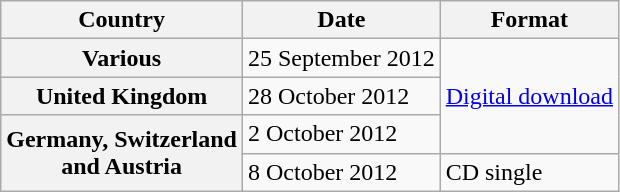<table class="wikitable plainrowheaders">
<tr>
<th scope="col">Country</th>
<th scope="col">Date</th>
<th scope="col">Format</th>
</tr>
<tr>
<th scope="row">Various</th>
<td>25 September 2012</td>
<td rowspan="3"><a href='#'>Digital download</a></td>
</tr>
<tr>
<th scope="row">United Kingdom</th>
<td>28 October 2012</td>
</tr>
<tr>
<th scope="row" rowspan="2">Germany, Switzerland<br>and Austria</th>
<td>2 October 2012</td>
</tr>
<tr>
<td>8 October 2012</td>
<td>CD single</td>
</tr>
</table>
